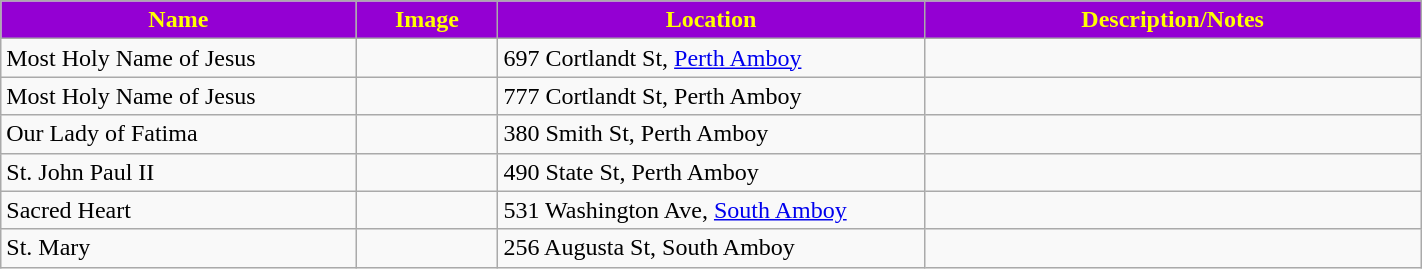<table class="wikitable sortable" style="width:75%">
<tr>
<th style="background:darkviolet; color:yellow;" width="25%"><strong>Name</strong></th>
<th style="background:darkviolet; color:yellow;" width="10%"><strong>Image</strong></th>
<th style="background:darkviolet; color:yellow;" width="30%"><strong>Location</strong></th>
<th style="background:darkviolet; color:yellow;" width="35%"><strong>Description/Notes</strong></th>
</tr>
<tr>
<td>Most Holy Name of Jesus</td>
<td></td>
<td>697 Cortlandt St, <a href='#'>Perth Amboy</a></td>
<td></td>
</tr>
<tr>
<td>Most Holy Name of Jesus</td>
<td></td>
<td>777 Cortlandt St, Perth Amboy</td>
<td></td>
</tr>
<tr>
<td>Our Lady of Fatima</td>
<td></td>
<td>380 Smith St, Perth Amboy</td>
<td></td>
</tr>
<tr>
<td>St. John Paul II</td>
<td></td>
<td>490 State St, Perth Amboy</td>
<td></td>
</tr>
<tr>
<td>Sacred Heart</td>
<td></td>
<td>531 Washington Ave, <a href='#'>South Amboy</a></td>
<td></td>
</tr>
<tr>
<td>St. Mary</td>
<td></td>
<td>256 Augusta St, South Amboy</td>
<td></td>
</tr>
</table>
